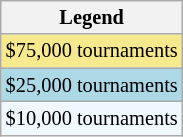<table class="wikitable" style="font-size:85%">
<tr>
<th>Legend</th>
</tr>
<tr style="background:#f7e98e;">
<td>$75,000 tournaments</td>
</tr>
<tr style="background:lightblue;">
<td>$25,000 tournaments</td>
</tr>
<tr style="background:#f0f8ff;">
<td>$10,000 tournaments</td>
</tr>
</table>
